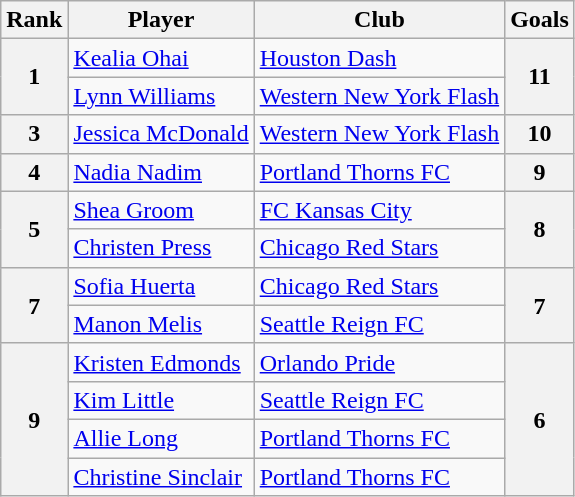<table class="wikitable sortable" style="text-align: left;">
<tr>
<th>Rank</th>
<th>Player</th>
<th>Club</th>
<th>Goals</th>
</tr>
<tr>
<th align=center rowspan=2>1</th>
<td> <a href='#'>Kealia Ohai</a></td>
<td><a href='#'>Houston Dash</a></td>
<th align=center rowspan=2>11</th>
</tr>
<tr>
<td> <a href='#'>Lynn Williams</a></td>
<td><a href='#'>Western New York Flash</a></td>
</tr>
<tr>
<th>3</th>
<td> <a href='#'>Jessica McDonald</a></td>
<td><a href='#'>Western New York Flash</a></td>
<th>10</th>
</tr>
<tr>
<th>4</th>
<td> <a href='#'>Nadia Nadim</a></td>
<td><a href='#'>Portland Thorns FC</a></td>
<th>9</th>
</tr>
<tr>
<th align=center rowspan=2>5</th>
<td> <a href='#'>Shea Groom</a></td>
<td><a href='#'>FC Kansas City</a></td>
<th align=center rowspan=2>8</th>
</tr>
<tr>
<td> <a href='#'>Christen Press</a></td>
<td><a href='#'>Chicago Red Stars</a></td>
</tr>
<tr>
<th align=center rowspan=2>7</th>
<td> <a href='#'>Sofia Huerta</a></td>
<td><a href='#'>Chicago Red Stars</a></td>
<th align=center rowspan=2>7</th>
</tr>
<tr>
<td> <a href='#'>Manon Melis</a></td>
<td><a href='#'>Seattle Reign FC</a></td>
</tr>
<tr>
<th align=center rowspan=4>9</th>
<td> <a href='#'>Kristen Edmonds</a></td>
<td><a href='#'>Orlando Pride</a></td>
<th align=center rowspan=4>6</th>
</tr>
<tr>
<td> <a href='#'>Kim Little</a></td>
<td><a href='#'>Seattle Reign FC</a></td>
</tr>
<tr>
<td> <a href='#'>Allie Long</a></td>
<td><a href='#'>Portland Thorns FC</a></td>
</tr>
<tr>
<td> <a href='#'>Christine Sinclair</a></td>
<td><a href='#'>Portland Thorns FC</a></td>
</tr>
</table>
